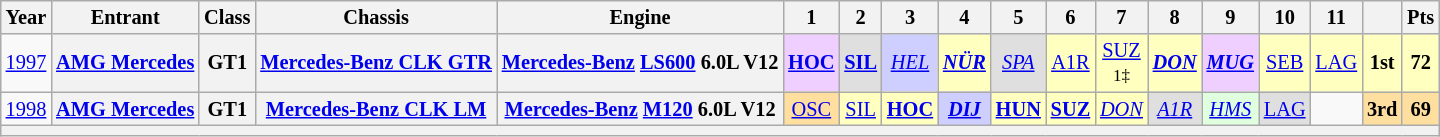<table class="wikitable" style="text-align:center; font-size:85%">
<tr>
<th>Year</th>
<th>Entrant</th>
<th>Class</th>
<th>Chassis</th>
<th>Engine</th>
<th>1</th>
<th>2</th>
<th>3</th>
<th>4</th>
<th>5</th>
<th>6</th>
<th>7</th>
<th>8</th>
<th>9</th>
<th>10</th>
<th>11</th>
<th></th>
<th>Pts</th>
</tr>
<tr>
<td><a href='#'>1997</a></td>
<th nowrap><a href='#'>AMG Mercedes</a></th>
<th>GT1</th>
<th nowrap><a href='#'>Mercedes-Benz CLK GTR</a></th>
<th nowrap><a href='#'>Mercedes-Benz</a> <a href='#'>LS600</a> 6.0L V12</th>
<td style="background:#EFCFFF;"><strong> <a href='#'>HOC</a></strong><br></td>
<td style="background:#DFDFDF;"><strong> <a href='#'>SIL</a></strong><br></td>
<td style="background:#CFCFFF;"><em><a href='#'>HEL</a></em><br></td>
<td style="background:#FFFFBF;"><strong><em><a href='#'>NÜR</a></em></strong><br></td>
<td style="background:#DFDFDF;"><em><a href='#'>SPA</a></em><br></td>
<td style="background:#FFFFBF;"><a href='#'>A1R</a><br></td>
<td style="background:#FFFFBF;"><a href='#'>SUZ</a><br><small>1‡</small></td>
<td style="background:#FFFFBF;"><strong><em><a href='#'>DON</a></em></strong><br></td>
<td style="background:#EFCFFF;"><strong><em><a href='#'>MUG</a></em></strong><br></td>
<td style="background:#FFFFBF;"><a href='#'>SEB</a><br></td>
<td style="background:#FFFFBF;"><a href='#'>LAG</a><br></td>
<td style="background:#FFFFBF;"><strong>1st</strong></td>
<td style="background:#FFFFBF;"><strong>72</strong></td>
</tr>
<tr>
<td><a href='#'>1998</a></td>
<th nowrap><a href='#'>AMG Mercedes</a></th>
<th>GT1</th>
<th nowrap><a href='#'>Mercedes-Benz CLK LM</a></th>
<th nowrap><a href='#'>Mercedes-Benz</a> <a href='#'>M120</a> 6.0L V12</th>
<td style="background:#FFDF9F;"><a href='#'>OSC</a><br></td>
<td style="background:#FFFFBF;"><a href='#'>SIL</a><br></td>
<td style="background:#FFFFBF;"><strong><a href='#'>HOC</a></strong><br></td>
<td style="background:#CFCFFF;"><strong><em><a href='#'>DIJ</a></em></strong><br></td>
<td style="background:#FFFFBF;"><strong><a href='#'>HUN</a></strong><br></td>
<td style="background:#FFFFBF;"><strong><a href='#'>SUZ</a></strong><br></td>
<td style="background:#FFFFBF;"><em><a href='#'>DON</a></em><br></td>
<td style="background:#DFDFDF;"><em><a href='#'>A1R</a></em><br></td>
<td style="background:#dfffdf;"><em><a href='#'>HMS</a></em><br></td>
<td style="background:#DFDFDF;"><a href='#'>LAG</a><br></td>
<td></td>
<td style="background:#FFDF9F;"><strong>3rd</strong></td>
<td style="background:#FFDF9F;"><strong>69</strong></td>
</tr>
<tr>
<th colspan="18"></th>
</tr>
</table>
